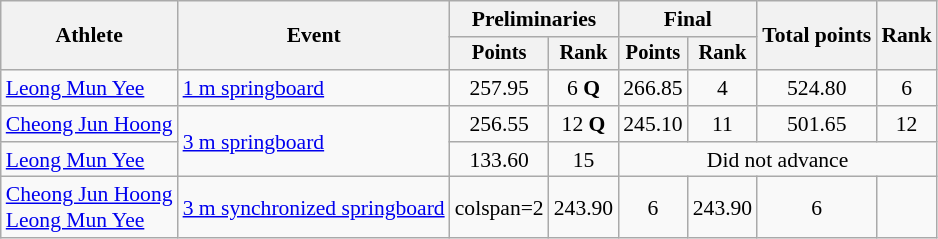<table class="wikitable" style="font-size:90%;">
<tr>
<th rowspan=2>Athlete</th>
<th rowspan=2>Event</th>
<th colspan=2>Preliminaries</th>
<th colspan=2>Final</th>
<th rowspan=2>Total points</th>
<th rowspan=2>Rank</th>
</tr>
<tr style="font-size:95%">
<th>Points</th>
<th>Rank</th>
<th>Points</th>
<th>Rank</th>
</tr>
<tr align=center>
<td align=left><a href='#'>Leong Mun Yee</a></td>
<td align=left><a href='#'>1 m springboard</a></td>
<td>257.95</td>
<td>6 <strong>Q</strong></td>
<td>266.85</td>
<td>4</td>
<td>524.80</td>
<td>6</td>
</tr>
<tr align=center>
<td align=left><a href='#'>Cheong Jun Hoong</a></td>
<td align=left rowspan=2><a href='#'>3 m springboard</a></td>
<td>256.55</td>
<td>12 <strong>Q</strong></td>
<td>245.10</td>
<td>11</td>
<td>501.65</td>
<td>12</td>
</tr>
<tr align=center>
<td align=left><a href='#'>Leong Mun Yee</a></td>
<td>133.60</td>
<td>15</td>
<td colspan=4>Did not advance</td>
</tr>
<tr align=center>
<td align=left><a href='#'>Cheong Jun Hoong</a><br><a href='#'>Leong Mun Yee</a></td>
<td align=left><a href='#'>3 m synchronized springboard</a></td>
<td>colspan=2 </td>
<td>243.90</td>
<td>6</td>
<td>243.90</td>
<td>6</td>
</tr>
</table>
